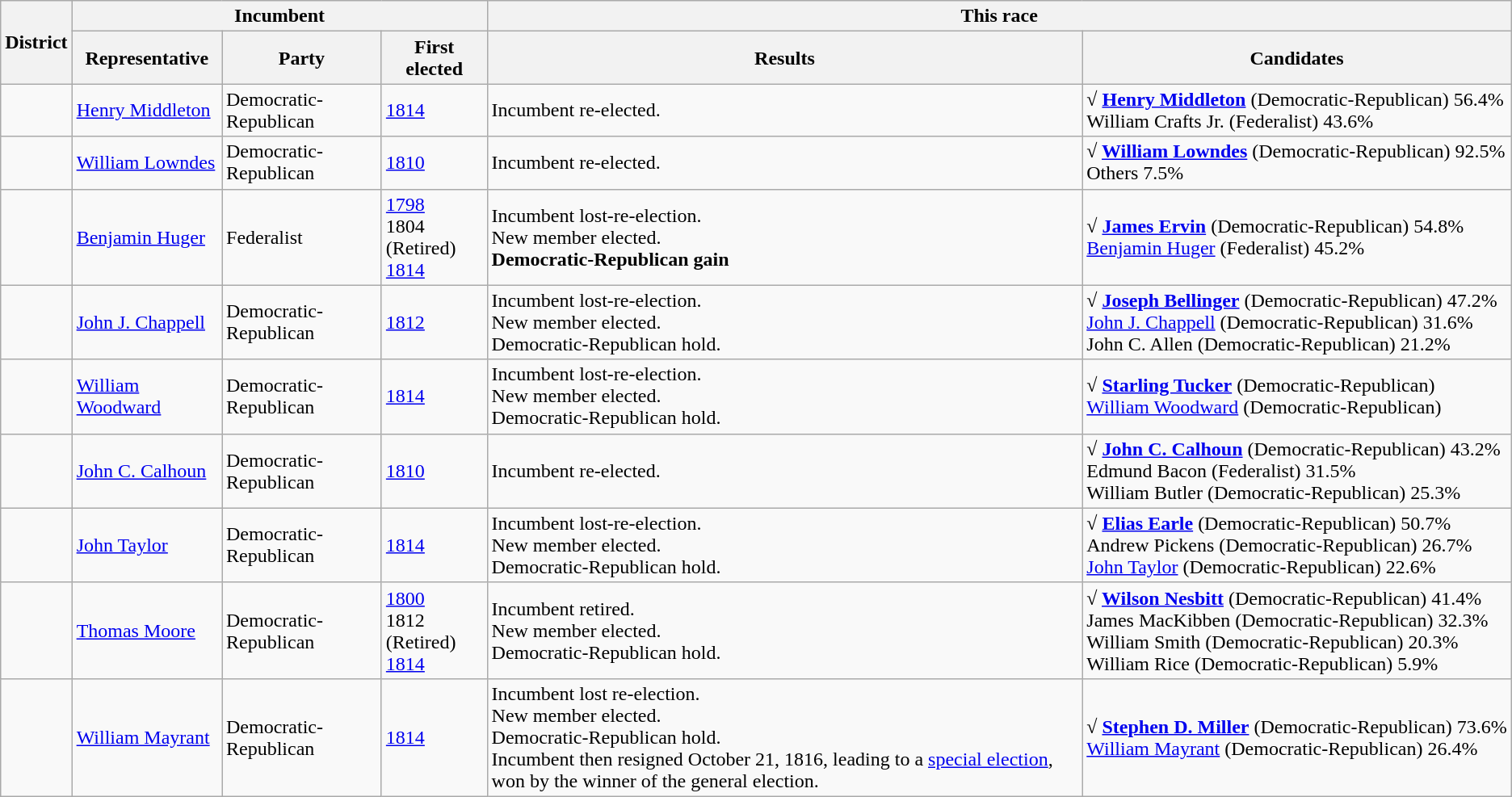<table class=wikitable>
<tr>
<th rowspan=2>District</th>
<th colspan=3>Incumbent</th>
<th colspan=2>This race</th>
</tr>
<tr>
<th>Representative</th>
<th>Party</th>
<th>First elected</th>
<th>Results</th>
<th>Candidates</th>
</tr>
<tr>
<td><br></td>
<td><a href='#'>Henry Middleton</a></td>
<td>Democratic-Republican</td>
<td><a href='#'>1814</a></td>
<td>Incumbent re-elected.</td>
<td nowrap><strong>√ <a href='#'>Henry Middleton</a></strong> (Democratic-Republican) 56.4%<br>William Crafts Jr. (Federalist) 43.6%</td>
</tr>
<tr>
<td><br></td>
<td><a href='#'>William Lowndes</a></td>
<td>Democratic-Republican</td>
<td><a href='#'>1810</a></td>
<td>Incumbent re-elected.</td>
<td nowrap><strong>√ <a href='#'>William Lowndes</a></strong> (Democratic-Republican) 92.5%<br>Others 7.5%</td>
</tr>
<tr>
<td><br></td>
<td><a href='#'>Benjamin Huger</a></td>
<td>Federalist</td>
<td><a href='#'>1798</a><br>1804 (Retired)<br><a href='#'>1814</a></td>
<td>Incumbent lost-re-election.<br>New member elected.<br><strong>Democratic-Republican gain</strong></td>
<td nowrap><strong>√ <a href='#'>James Ervin</a></strong> (Democratic-Republican) 54.8%<br><a href='#'>Benjamin Huger</a> (Federalist) 45.2%</td>
</tr>
<tr>
<td><br></td>
<td><a href='#'>John J. Chappell</a></td>
<td>Democratic-Republican</td>
<td><a href='#'>1812</a></td>
<td>Incumbent lost-re-election.<br>New member elected.<br>Democratic-Republican hold.</td>
<td nowrap><strong>√ <a href='#'>Joseph Bellinger</a></strong> (Democratic-Republican) 47.2%<br><a href='#'>John J. Chappell</a> (Democratic-Republican) 31.6%<br>John C. Allen (Democratic-Republican) 21.2%</td>
</tr>
<tr>
<td><br></td>
<td><a href='#'>William Woodward</a></td>
<td>Democratic-Republican</td>
<td><a href='#'>1814</a></td>
<td>Incumbent lost-re-election.<br>New member elected.<br>Democratic-Republican hold.</td>
<td nowrap><strong>√ <a href='#'>Starling Tucker</a></strong> (Democratic-Republican)<br><a href='#'>William Woodward</a> (Democratic-Republican)</td>
</tr>
<tr>
<td><br></td>
<td><a href='#'>John C. Calhoun</a></td>
<td>Democratic-Republican</td>
<td><a href='#'>1810</a></td>
<td>Incumbent re-elected.</td>
<td nowrap><strong>√ <a href='#'>John C. Calhoun</a></strong> (Democratic-Republican) 43.2%<br>Edmund Bacon (Federalist) 31.5%<br>William Butler (Democratic-Republican) 25.3%</td>
</tr>
<tr>
<td><br></td>
<td><a href='#'>John Taylor</a></td>
<td>Democratic-Republican</td>
<td><a href='#'>1814</a></td>
<td>Incumbent lost-re-election.<br>New member elected.<br>Democratic-Republican hold.</td>
<td nowrap><strong>√ <a href='#'>Elias Earle</a></strong> (Democratic-Republican) 50.7%<br>Andrew Pickens (Democratic-Republican) 26.7%<br><a href='#'>John Taylor</a> (Democratic-Republican) 22.6%</td>
</tr>
<tr>
<td><br></td>
<td><a href='#'>Thomas Moore</a></td>
<td>Democratic-Republican</td>
<td><a href='#'>1800</a><br>1812 (Retired)<br><a href='#'>1814</a></td>
<td>Incumbent retired.<br>New member elected.<br>Democratic-Republican hold.</td>
<td nowrap><strong>√ <a href='#'>Wilson Nesbitt</a></strong> (Democratic-Republican) 41.4%<br>James MacKibben (Democratic-Republican) 32.3%<br>William Smith (Democratic-Republican) 20.3%<br>William Rice (Democratic-Republican) 5.9%</td>
</tr>
<tr>
<td><br></td>
<td><a href='#'>William Mayrant</a></td>
<td>Democratic-Republican</td>
<td><a href='#'>1814</a></td>
<td>Incumbent lost re-election.<br>New member elected.<br>Democratic-Republican hold.<br>Incumbent then resigned October 21, 1816, leading to a <a href='#'>special election</a>, won by the winner of the general election.</td>
<td nowrap><strong>√ <a href='#'>Stephen D. Miller</a></strong> (Democratic-Republican) 73.6%<br><a href='#'>William Mayrant</a> (Democratic-Republican) 26.4%</td>
</tr>
</table>
